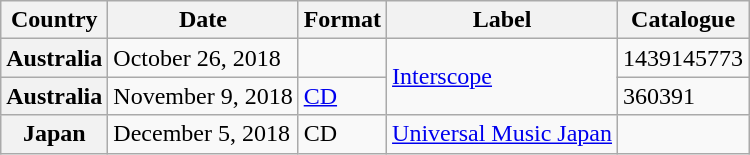<table class="wikitable plainrowheaders">
<tr>
<th scope="col">Country</th>
<th scope="col">Date</th>
<th scope="col">Format</th>
<th scope="col">Label</th>
<th scope="col">Catalogue</th>
</tr>
<tr>
<th scope="row">Australia</th>
<td>October 26, 2018</td>
<td></td>
<td rowspan="2"><a href='#'>Interscope</a></td>
<td>1439145773</td>
</tr>
<tr>
<th scope="row">Australia</th>
<td>November 9, 2018</td>
<td><a href='#'>CD</a></td>
<td>360391</td>
</tr>
<tr>
<th scope="row">Japan</th>
<td>December 5, 2018</td>
<td>CD</td>
<td><a href='#'>Universal Music Japan</a></td>
<td></td>
</tr>
</table>
